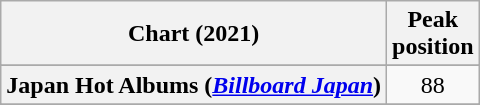<table class="wikitable sortable plainrowheaders" style="text-align:center">
<tr>
<th scope="col">Chart (2021)</th>
<th scope="col">Peak<br>position</th>
</tr>
<tr>
</tr>
<tr>
</tr>
<tr>
</tr>
<tr>
</tr>
<tr>
</tr>
<tr>
</tr>
<tr>
<th scope="row">Japan Hot Albums (<em><a href='#'>Billboard Japan</a></em>)</th>
<td>88</td>
</tr>
<tr>
</tr>
<tr>
</tr>
<tr>
</tr>
<tr>
</tr>
<tr>
</tr>
<tr>
</tr>
</table>
